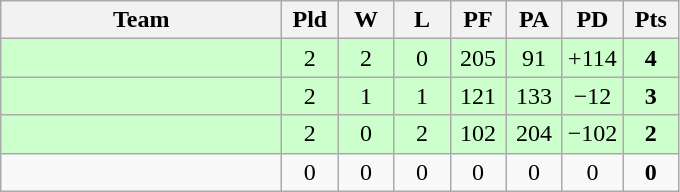<table class="wikitable" style="text-align:center;">
<tr>
<th width=180>Team</th>
<th width=30>Pld</th>
<th width=30>W</th>
<th width=30>L</th>
<th width=30>PF</th>
<th width=30>PA</th>
<th width=30>PD</th>
<th width=30>Pts</th>
</tr>
<tr bgcolor="#ccffcc">
<td align=left></td>
<td>2</td>
<td>2</td>
<td>0</td>
<td>205</td>
<td>91</td>
<td>+114</td>
<td><strong>4</strong></td>
</tr>
<tr bgcolor="#ccffcc">
<td align=left></td>
<td>2</td>
<td>1</td>
<td>1</td>
<td>121</td>
<td>133</td>
<td>−12</td>
<td><strong>3</strong></td>
</tr>
<tr bgcolor="#ccffcc">
<td align=left></td>
<td>2</td>
<td>0</td>
<td>2</td>
<td>102</td>
<td>204</td>
<td>−102</td>
<td><strong>2</strong></td>
</tr>
<tr>
<td align=left></td>
<td>0</td>
<td>0</td>
<td>0</td>
<td>0</td>
<td>0</td>
<td>0</td>
<td><strong>0</strong></td>
</tr>
</table>
